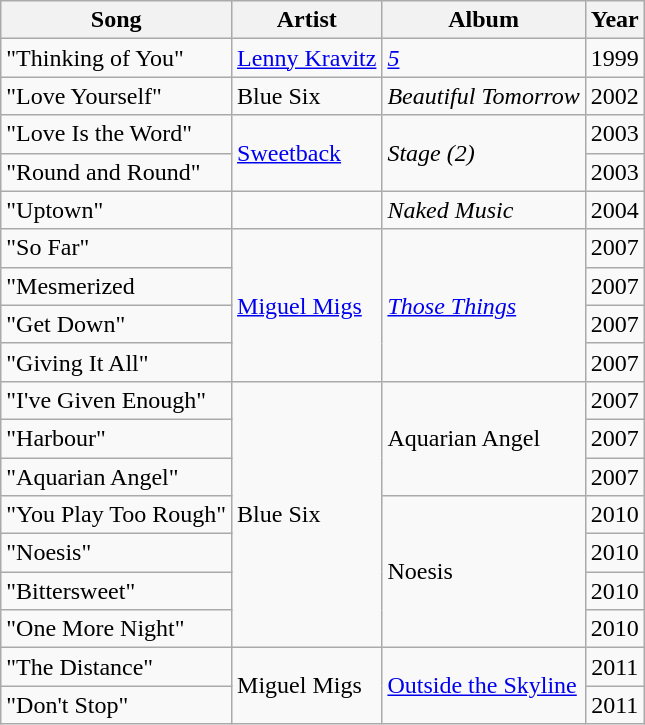<table class="wikitable">
<tr>
<th align="left">Song</th>
<th align="left">Artist</th>
<th align="left">Album</th>
<th align="left">Year</th>
</tr>
<tr>
<td>"Thinking of You"</td>
<td><a href='#'>Lenny Kravitz</a></td>
<td><em><a href='#'>5</a></em></td>
<td style="text-align:center;">1999</td>
</tr>
<tr>
<td>"Love Yourself"</td>
<td>Blue Six</td>
<td><em>Beautiful Tomorrow</em></td>
<td style="text-align:center;">2002</td>
</tr>
<tr>
<td>"Love Is the Word"</td>
<td rowspan="2"><a href='#'>Sweetback</a></td>
<td rowspan="2"><em>Stage (2)</em></td>
<td style="text-align:center;">2003</td>
</tr>
<tr>
<td>"Round and Round"</td>
<td style="text-align:center;">2003</td>
</tr>
<tr>
<td>"Uptown"</td>
<td></td>
<td><em>Naked Music</em></td>
<td style="text-align:center;">2004</td>
</tr>
<tr>
<td>"So Far"</td>
<td rowspan="4"><a href='#'>Miguel Migs</a></td>
<td rowspan="4"><em><a href='#'>Those Things</a></em></td>
<td style="text-align:center;">2007</td>
</tr>
<tr>
<td>"Mesmerized<em></td>
<td style="text-align:center;">2007</td>
</tr>
<tr>
<td>"Get Down"</td>
<td style="text-align:center;">2007</td>
</tr>
<tr>
<td>"Giving It All"</td>
<td style="text-align:center;">2007</td>
</tr>
<tr>
<td>"I've Given Enough"</td>
<td rowspan="7">Blue Six</td>
<td rowspan="3"></em>Aquarian Angel<em></td>
<td style="text-align:center;">2007</td>
</tr>
<tr>
<td>"Harbour"</td>
<td style="text-align:center;">2007</td>
</tr>
<tr>
<td>"Aquarian Angel"</td>
<td style="text-align:center;">2007</td>
</tr>
<tr>
<td>"You Play Too Rough"</td>
<td rowspan="4"></em>Noesis<em></td>
<td style="text-align:center;">2010</td>
</tr>
<tr>
<td>"Noesis"</td>
<td style="text-align:center;">2010</td>
</tr>
<tr>
<td>"Bittersweet"</td>
<td style="text-align:center;">2010</td>
</tr>
<tr>
<td>"One More Night"</td>
<td style="text-align:center;">2010</td>
</tr>
<tr>
<td>"The Distance"</td>
<td rowspan="2">Miguel Migs</td>
<td rowspan="2"></em><a href='#'>Outside the Skyline</a><em></td>
<td style="text-align:center;">2011</td>
</tr>
<tr>
<td>"Don't Stop"</td>
<td style="text-align:center;">2011</td>
</tr>
</table>
